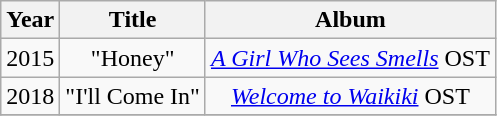<table class="wikitable" style="text-align: center;">
<tr>
<th>Year</th>
<th>Title</th>
<th>Album</th>
</tr>
<tr>
<td>2015</td>
<td>"Honey"</td>
<td><em><a href='#'>A Girl Who Sees Smells</a></em> OST</td>
</tr>
<tr>
<td>2018</td>
<td>"I'll Come In"</td>
<td><em><a href='#'>Welcome to Waikiki</a></em> OST</td>
</tr>
<tr>
</tr>
</table>
